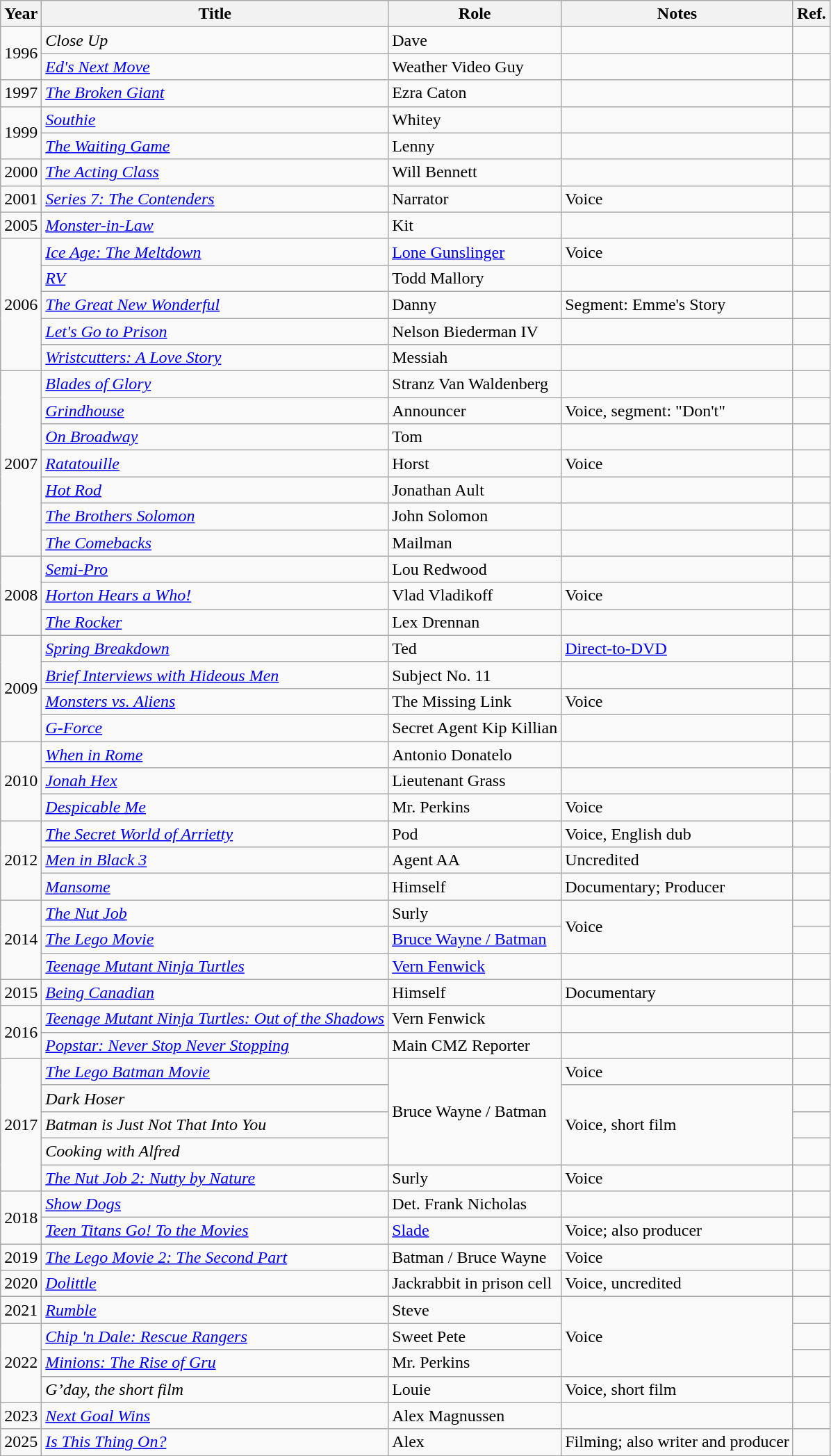<table class="wikitable sortable">
<tr>
<th>Year</th>
<th>Title</th>
<th>Role</th>
<th class="unsortable">Notes</th>
<th class="unsortable">Ref.</th>
</tr>
<tr>
<td rowspan=2>1996</td>
<td><em>Close Up</em></td>
<td>Dave</td>
<td></td>
<td></td>
</tr>
<tr>
<td><em><a href='#'>Ed's Next Move</a></em></td>
<td>Weather Video Guy</td>
<td></td>
<td></td>
</tr>
<tr>
<td>1997</td>
<td data-sort-value="Broken Giant, The"><em><a href='#'>The Broken Giant</a></em></td>
<td>Ezra Caton</td>
<td></td>
<td></td>
</tr>
<tr>
<td rowspan=2>1999</td>
<td><em><a href='#'>Southie</a></em></td>
<td>Whitey</td>
<td></td>
<td></td>
</tr>
<tr>
<td data-sort-value="Waiting Game, The"><em><a href='#'>The Waiting Game</a></em></td>
<td>Lenny</td>
<td></td>
<td></td>
</tr>
<tr>
<td>2000</td>
<td data-sort-value="Acting Class, The"><em><a href='#'>The Acting Class</a></em></td>
<td>Will Bennett</td>
<td></td>
<td></td>
</tr>
<tr>
<td>2001</td>
<td><em><a href='#'>Series 7: The Contenders</a></em></td>
<td>Narrator</td>
<td>Voice</td>
<td></td>
</tr>
<tr>
<td>2005</td>
<td><em><a href='#'>Monster-in-Law</a></em></td>
<td>Kit</td>
<td></td>
<td></td>
</tr>
<tr>
<td rowspan=5>2006</td>
<td><em><a href='#'>Ice Age: The Meltdown</a></em></td>
<td><a href='#'>Lone Gunslinger</a></td>
<td>Voice</td>
<td></td>
</tr>
<tr>
<td><em><a href='#'>RV</a></em></td>
<td>Todd Mallory</td>
<td></td>
<td></td>
</tr>
<tr>
<td data-sort-value="Great New Wonderful, The"><em><a href='#'>The Great New Wonderful</a></em></td>
<td>Danny</td>
<td>Segment: Emme's Story</td>
<td></td>
</tr>
<tr>
<td><em><a href='#'>Let's Go to Prison</a></em></td>
<td>Nelson Biederman IV</td>
<td></td>
<td></td>
</tr>
<tr>
<td><em><a href='#'>Wristcutters: A Love Story</a></em></td>
<td>Messiah</td>
<td></td>
<td></td>
</tr>
<tr>
<td rowspan=7>2007</td>
<td><em><a href='#'>Blades of Glory</a></em></td>
<td>Stranz Van Waldenberg</td>
<td></td>
<td></td>
</tr>
<tr>
<td><em><a href='#'>Grindhouse</a></em></td>
<td>Announcer</td>
<td>Voice, segment: "Don't"</td>
<td></td>
</tr>
<tr>
<td><em><a href='#'>On Broadway</a></em></td>
<td>Tom</td>
<td></td>
<td></td>
</tr>
<tr>
<td><em><a href='#'>Ratatouille</a></em></td>
<td>Horst</td>
<td>Voice</td>
<td></td>
</tr>
<tr>
<td><em><a href='#'>Hot Rod</a></em></td>
<td>Jonathan Ault</td>
<td></td>
<td></td>
</tr>
<tr>
<td data-sort-value="Brothers Solomon, The"><em><a href='#'>The Brothers Solomon</a></em></td>
<td>John Solomon</td>
<td></td>
<td></td>
</tr>
<tr>
<td data-sort-value="Comebacks, The"><em><a href='#'>The Comebacks</a></em></td>
<td>Mailman</td>
<td></td>
<td></td>
</tr>
<tr>
<td rowspan=3>2008</td>
<td><em><a href='#'>Semi-Pro</a></em></td>
<td>Lou Redwood</td>
<td></td>
<td></td>
</tr>
<tr>
<td><em><a href='#'>Horton Hears a Who!</a></em></td>
<td>Vlad Vladikoff</td>
<td>Voice</td>
<td></td>
</tr>
<tr>
<td data-sort-value="Rocker, The"><em><a href='#'>The Rocker</a></em></td>
<td>Lex Drennan</td>
<td></td>
<td></td>
</tr>
<tr>
<td rowspan=4>2009</td>
<td><em><a href='#'>Spring Breakdown</a></em></td>
<td>Ted</td>
<td><a href='#'>Direct-to-DVD</a></td>
<td></td>
</tr>
<tr>
<td><em><a href='#'>Brief Interviews with Hideous Men</a></em></td>
<td>Subject No. 11</td>
<td></td>
<td></td>
</tr>
<tr>
<td><em><a href='#'>Monsters vs. Aliens</a></em></td>
<td>The Missing Link</td>
<td>Voice</td>
<td></td>
</tr>
<tr>
<td><em><a href='#'>G-Force</a></em></td>
<td>Secret Agent Kip Killian</td>
<td></td>
<td></td>
</tr>
<tr>
<td rowspan=3>2010</td>
<td><em><a href='#'>When in Rome</a></em></td>
<td>Antonio Donatelo</td>
<td></td>
<td></td>
</tr>
<tr>
<td><em><a href='#'>Jonah Hex</a></em></td>
<td>Lieutenant Grass</td>
<td></td>
<td></td>
</tr>
<tr>
<td><em><a href='#'>Despicable Me</a></em></td>
<td>Mr. Perkins</td>
<td>Voice</td>
<td></td>
</tr>
<tr>
<td rowspan=3>2012</td>
<td data-sort-value="Secret World of Arrietty, The"><em><a href='#'>The Secret World of Arrietty</a></em></td>
<td>Pod</td>
<td>Voice, English dub</td>
<td></td>
</tr>
<tr>
<td><em><a href='#'>Men in Black 3</a></em></td>
<td>Agent AA</td>
<td>Uncredited</td>
<td></td>
</tr>
<tr>
<td><em><a href='#'>Mansome</a></em></td>
<td>Himself</td>
<td>Documentary; Producer</td>
<td></td>
</tr>
<tr>
<td rowspan=3>2014</td>
<td data-sort-value="Nut Job, The"><em><a href='#'>The Nut Job</a></em></td>
<td>Surly</td>
<td rowspan="2">Voice</td>
<td></td>
</tr>
<tr>
<td data-sort-value="Lego Movie, The"><em><a href='#'>The Lego Movie</a></em></td>
<td><a href='#'>Bruce Wayne / Batman</a></td>
<td></td>
</tr>
<tr>
<td><em><a href='#'>Teenage Mutant Ninja Turtles</a></em></td>
<td><a href='#'>Vern Fenwick</a></td>
<td></td>
<td></td>
</tr>
<tr>
<td>2015</td>
<td><em><a href='#'>Being Canadian</a></em></td>
<td>Himself</td>
<td>Documentary</td>
<td></td>
</tr>
<tr>
<td rowspan=2>2016</td>
<td><em><a href='#'>Teenage Mutant Ninja Turtles: Out of the Shadows</a></em></td>
<td>Vern Fenwick</td>
<td></td>
<td></td>
</tr>
<tr>
<td><em><a href='#'>Popstar: Never Stop Never Stopping</a></em></td>
<td>Main CMZ Reporter</td>
<td></td>
<td></td>
</tr>
<tr>
<td rowspan=5>2017</td>
<td data-sort-value="Lego Batman Movie, The"><em><a href='#'>The Lego Batman Movie</a></em></td>
<td rowspan="4">Bruce Wayne / Batman</td>
<td>Voice</td>
<td></td>
</tr>
<tr>
<td><em>Dark Hoser</em></td>
<td rowspan="3">Voice, short film</td>
<td></td>
</tr>
<tr>
<td><em>Batman is Just Not That Into You</em></td>
<td></td>
</tr>
<tr>
<td><em>Cooking with Alfred</em></td>
<td></td>
</tr>
<tr>
<td data-sort-value="Nut Job 2: Nutty by Nature, The"><em><a href='#'>The Nut Job 2: Nutty by Nature</a></em></td>
<td>Surly</td>
<td>Voice</td>
<td></td>
</tr>
<tr>
<td rowspan=2>2018</td>
<td><em><a href='#'>Show Dogs</a></em></td>
<td>Det. Frank Nicholas</td>
<td></td>
<td></td>
</tr>
<tr>
<td><em><a href='#'>Teen Titans Go! To the Movies</a></em></td>
<td><a href='#'>Slade</a></td>
<td>Voice; also producer</td>
<td></td>
</tr>
<tr>
<td>2019</td>
<td data-sort-value="Lego Movie 2: The Second Part, The"><em><a href='#'>The Lego Movie 2: The Second Part</a></em></td>
<td>Batman / Bruce Wayne</td>
<td>Voice</td>
<td></td>
</tr>
<tr>
<td>2020</td>
<td><em><a href='#'>Dolittle</a></em></td>
<td>Jackrabbit in prison cell</td>
<td>Voice, uncredited</td>
<td></td>
</tr>
<tr>
<td>2021</td>
<td><em><a href='#'>Rumble</a></em></td>
<td>Steve</td>
<td rowspan="3">Voice</td>
<td></td>
</tr>
<tr>
<td rowspan=3>2022</td>
<td><em><a href='#'>Chip 'n Dale: Rescue Rangers</a></em></td>
<td>Sweet Pete</td>
<td></td>
</tr>
<tr>
<td><em><a href='#'>Minions: The Rise of Gru</a></em></td>
<td>Mr. Perkins</td>
<td></td>
</tr>
<tr>
<td><em>G’day, the short film</em></td>
<td>Louie</td>
<td>Voice, short film</td>
<td></td>
</tr>
<tr>
<td>2023</td>
<td><em><a href='#'>Next Goal Wins</a></em></td>
<td>Alex Magnussen</td>
<td></td>
<td></td>
</tr>
<tr>
<td>2025</td>
<td><em><a href='#'>Is This Thing On?</a></em></td>
<td>Alex</td>
<td>Filming; also writer and producer</td>
<td></td>
</tr>
<tr>
</tr>
</table>
